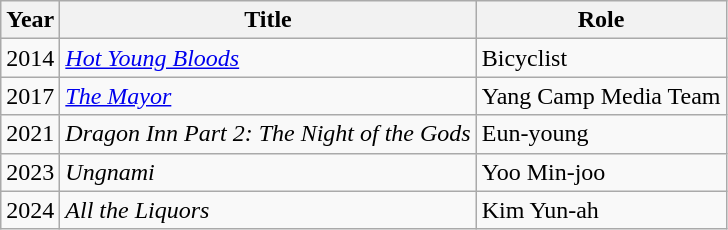<table class="wikitable sortable plainrowheaders">
<tr>
<th scope="col">Year</th>
<th scope="col">Title</th>
<th scope="col">Role</th>
</tr>
<tr>
<td scope="row">2014</td>
<td><em><a href='#'>Hot Young Bloods</a></em></td>
<td>Bicyclist</td>
</tr>
<tr>
<td scope="row">2017</td>
<td><em><a href='#'>The Mayor</a></em></td>
<td>Yang Camp Media Team</td>
</tr>
<tr>
<td scope="row">2021</td>
<td><em>Dragon Inn Part 2: The Night of the Gods</em></td>
<td>Eun-young</td>
</tr>
<tr>
<td scope="row">2023</td>
<td><em>Ungnami</em></td>
<td>Yoo Min-joo</td>
</tr>
<tr>
<td scope="row">2024</td>
<td><em>All the Liquors</em></td>
<td>Kim Yun-ah</td>
</tr>
</table>
